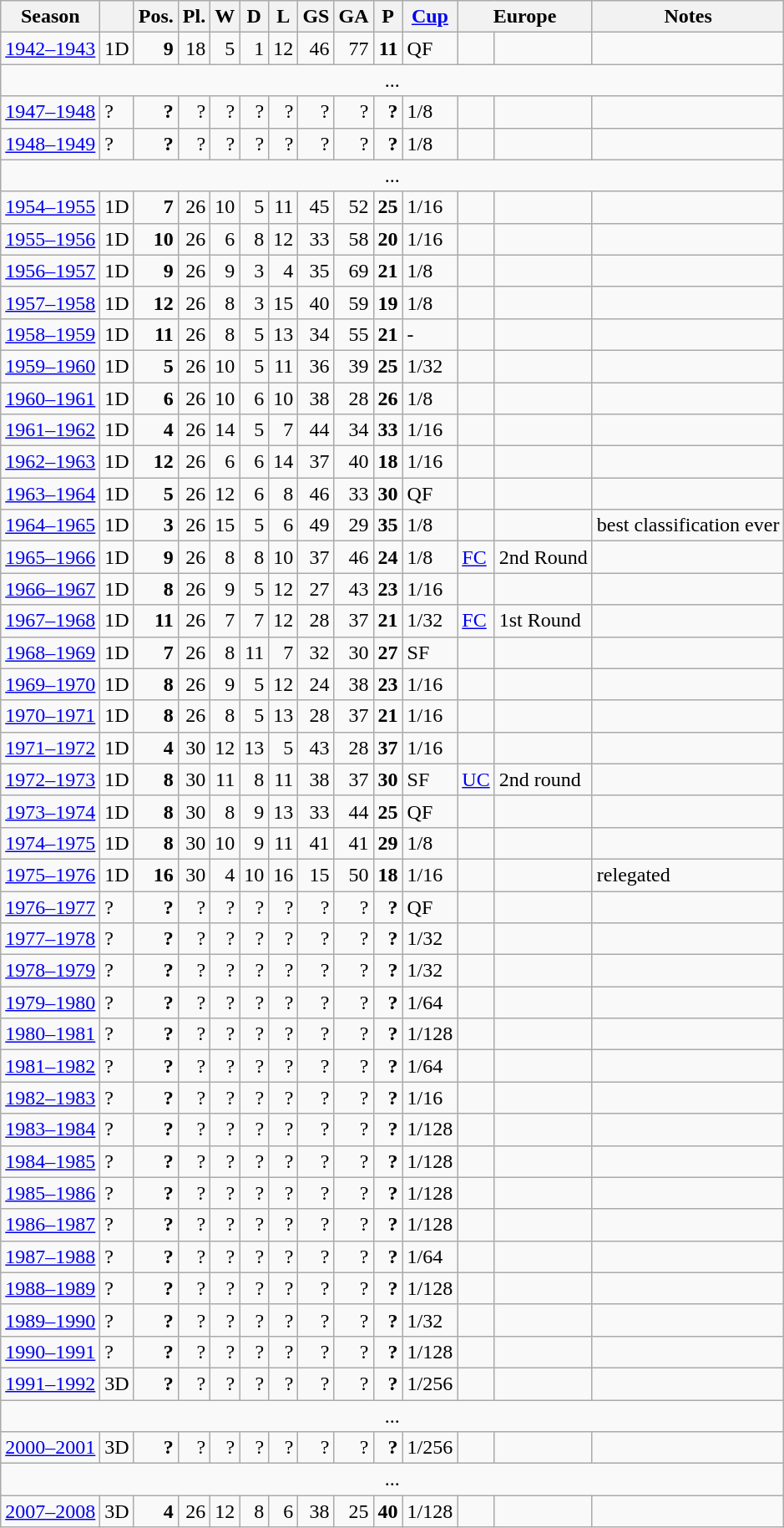<table class="wikitable">
<tr>
<th>Season</th>
<th></th>
<th>Pos.</th>
<th>Pl.</th>
<th>W</th>
<th>D</th>
<th>L</th>
<th>GS</th>
<th>GA</th>
<th>P</th>
<th><a href='#'>Cup</a></th>
<th colspan=2>Europe</th>
<th>Notes</th>
</tr>
<tr>
<td><a href='#'>1942–1943</a></td>
<td>1D</td>
<td align=right><strong>9</strong></td>
<td align=right>18</td>
<td align=right>5</td>
<td align=right>1</td>
<td align=right>12</td>
<td align=right>46</td>
<td align=right>77</td>
<td align=right><strong>11</strong></td>
<td>QF</td>
<td></td>
<td></td>
<td></td>
</tr>
<tr>
<td colspan=14 align=center>...</td>
</tr>
<tr>
<td><a href='#'>1947–1948</a></td>
<td>?</td>
<td align=right><strong>?</strong></td>
<td align=right>?</td>
<td align=right>?</td>
<td align=right>?</td>
<td align=right>?</td>
<td align=right>?</td>
<td align=right>?</td>
<td align=right><strong>?</strong></td>
<td>1/8</td>
<td></td>
<td></td>
<td></td>
</tr>
<tr>
<td><a href='#'>1948–1949</a></td>
<td>?</td>
<td align=right><strong>?</strong></td>
<td align=right>?</td>
<td align=right>?</td>
<td align=right>?</td>
<td align=right>?</td>
<td align=right>?</td>
<td align=right>?</td>
<td align=right><strong>?</strong></td>
<td>1/8</td>
<td></td>
<td></td>
<td></td>
</tr>
<tr>
<td colspan=14 align=center>...</td>
</tr>
<tr>
<td><a href='#'>1954–1955</a></td>
<td>1D</td>
<td align=right><strong>7</strong></td>
<td align=right>26</td>
<td align=right>10</td>
<td align=right>5</td>
<td align=right>11</td>
<td align=right>45</td>
<td align=right>52</td>
<td align=right><strong>25</strong></td>
<td>1/16</td>
<td></td>
<td></td>
<td></td>
</tr>
<tr>
<td><a href='#'>1955–1956</a></td>
<td>1D</td>
<td align=right><strong>10</strong></td>
<td align=right>26</td>
<td align=right>6</td>
<td align=right>8</td>
<td align=right>12</td>
<td align=right>33</td>
<td align=right>58</td>
<td align=right><strong>20</strong></td>
<td>1/16</td>
<td></td>
<td></td>
<td></td>
</tr>
<tr>
<td><a href='#'>1956–1957</a></td>
<td>1D</td>
<td align=right><strong>9</strong></td>
<td align=right>26</td>
<td align=right>9</td>
<td align=right>3</td>
<td align=right>4</td>
<td align=right>35</td>
<td align=right>69</td>
<td align=right><strong>21</strong></td>
<td>1/8</td>
<td></td>
<td></td>
<td></td>
</tr>
<tr>
<td><a href='#'>1957–1958</a></td>
<td>1D</td>
<td align=right><strong>12</strong></td>
<td align=right>26</td>
<td align=right>8</td>
<td align=right>3</td>
<td align=right>15</td>
<td align=right>40</td>
<td align=right>59</td>
<td align=right><strong>19</strong></td>
<td>1/8</td>
<td></td>
<td></td>
<td></td>
</tr>
<tr>
<td><a href='#'>1958–1959</a></td>
<td>1D</td>
<td align=right><strong>11</strong></td>
<td align=right>26</td>
<td align=right>8</td>
<td align=right>5</td>
<td align=right>13</td>
<td align=right>34</td>
<td align=right>55</td>
<td align=right><strong>21</strong></td>
<td>-</td>
<td></td>
<td></td>
<td></td>
</tr>
<tr>
<td><a href='#'>1959–1960</a></td>
<td>1D</td>
<td align=right><strong>5</strong></td>
<td align=right>26</td>
<td align=right>10</td>
<td align=right>5</td>
<td align=right>11</td>
<td align=right>36</td>
<td align=right>39</td>
<td align=right><strong>25</strong></td>
<td>1/32</td>
<td></td>
<td></td>
<td></td>
</tr>
<tr>
<td><a href='#'>1960–1961</a></td>
<td>1D</td>
<td align=right><strong>6</strong></td>
<td align=right>26</td>
<td align=right>10</td>
<td align=right>6</td>
<td align=right>10</td>
<td align=right>38</td>
<td align=right>28</td>
<td align=right><strong>26</strong></td>
<td>1/8</td>
<td></td>
<td></td>
<td></td>
</tr>
<tr>
<td><a href='#'>1961–1962</a></td>
<td>1D</td>
<td align=right><strong>4</strong></td>
<td align=right>26</td>
<td align=right>14</td>
<td align=right>5</td>
<td align=right>7</td>
<td align=right>44</td>
<td align=right>34</td>
<td align=right><strong>33</strong></td>
<td>1/16</td>
<td></td>
<td></td>
<td></td>
</tr>
<tr>
<td><a href='#'>1962–1963</a></td>
<td>1D</td>
<td align=right><strong>12</strong></td>
<td align=right>26</td>
<td align=right>6</td>
<td align=right>6</td>
<td align=right>14</td>
<td align=right>37</td>
<td align=right>40</td>
<td align=right><strong>18</strong></td>
<td>1/16</td>
<td></td>
<td></td>
<td></td>
</tr>
<tr>
<td><a href='#'>1963–1964</a></td>
<td>1D</td>
<td align=right><strong>5</strong></td>
<td align=right>26</td>
<td align=right>12</td>
<td align=right>6</td>
<td align=right>8</td>
<td align=right>46</td>
<td align=right>33</td>
<td align=right><strong>30</strong></td>
<td>QF</td>
<td></td>
<td></td>
<td></td>
</tr>
<tr>
<td><a href='#'>1964–1965</a></td>
<td>1D</td>
<td align=right><strong>3</strong></td>
<td align=right>26</td>
<td align=right>15</td>
<td align=right>5</td>
<td align=right>6</td>
<td align=right>49</td>
<td align=right>29</td>
<td align=right><strong>35</strong></td>
<td>1/8</td>
<td></td>
<td></td>
<td>best classification ever</td>
</tr>
<tr>
<td><a href='#'>1965–1966</a></td>
<td>1D</td>
<td align=right><strong>9</strong></td>
<td align=right>26</td>
<td align=right>8</td>
<td align=right>8</td>
<td align=right>10</td>
<td align=right>37</td>
<td align=right>46</td>
<td align=right><strong>24</strong></td>
<td>1/8</td>
<td><a href='#'>FC</a></td>
<td>2nd Round</td>
<td></td>
</tr>
<tr>
<td><a href='#'>1966–1967</a></td>
<td>1D</td>
<td align=right><strong>8</strong></td>
<td align=right>26</td>
<td align=right>9</td>
<td align=right>5</td>
<td align=right>12</td>
<td align=right>27</td>
<td align=right>43</td>
<td align=right><strong>23</strong></td>
<td>1/16</td>
<td></td>
<td></td>
<td></td>
</tr>
<tr>
<td><a href='#'>1967–1968</a></td>
<td>1D</td>
<td align=right><strong>11</strong></td>
<td align=right>26</td>
<td align=right>7</td>
<td align=right>7</td>
<td align=right>12</td>
<td align=right>28</td>
<td align=right>37</td>
<td align=right><strong>21</strong></td>
<td>1/32</td>
<td><a href='#'>FC</a></td>
<td>1st Round</td>
<td></td>
</tr>
<tr>
<td><a href='#'>1968–1969</a></td>
<td>1D</td>
<td align=right><strong>7</strong></td>
<td align=right>26</td>
<td align=right>8</td>
<td align=right>11</td>
<td align=right>7</td>
<td align=right>32</td>
<td align=right>30</td>
<td align=right><strong>27</strong></td>
<td>SF</td>
<td></td>
<td></td>
<td></td>
</tr>
<tr>
<td><a href='#'>1969–1970</a></td>
<td>1D</td>
<td align=right><strong>8</strong></td>
<td align=right>26</td>
<td align=right>9</td>
<td align=right>5</td>
<td align=right>12</td>
<td align=right>24</td>
<td align=right>38</td>
<td align=right><strong>23</strong></td>
<td>1/16</td>
<td></td>
<td></td>
<td></td>
</tr>
<tr>
<td><a href='#'>1970–1971</a></td>
<td>1D</td>
<td align=right><strong>8</strong></td>
<td align=right>26</td>
<td align=right>8</td>
<td align=right>5</td>
<td align=right>13</td>
<td align=right>28</td>
<td align=right>37</td>
<td align=right><strong>21</strong></td>
<td>1/16</td>
<td></td>
<td></td>
<td></td>
</tr>
<tr>
<td><a href='#'>1971–1972</a></td>
<td>1D</td>
<td align=right><strong>4</strong></td>
<td align=right>30</td>
<td align=right>12</td>
<td align=right>13</td>
<td align=right>5</td>
<td align=right>43</td>
<td align=right>28</td>
<td align=right><strong>37</strong></td>
<td>1/16</td>
<td></td>
<td></td>
<td></td>
</tr>
<tr>
<td><a href='#'>1972–1973</a></td>
<td>1D</td>
<td align=right><strong>8</strong></td>
<td align=right>30</td>
<td align=right>11</td>
<td align=right>8</td>
<td align=right>11</td>
<td align=right>38</td>
<td align=right>37</td>
<td align=right><strong>30</strong></td>
<td>SF</td>
<td><a href='#'>UC</a></td>
<td>2nd round</td>
<td></td>
</tr>
<tr>
<td><a href='#'>1973–1974</a></td>
<td>1D</td>
<td align=right><strong>8</strong></td>
<td align=right>30</td>
<td align=right>8</td>
<td align=right>9</td>
<td align=right>13</td>
<td align=right>33</td>
<td align=right>44</td>
<td align=right><strong>25</strong></td>
<td>QF</td>
<td></td>
<td></td>
<td></td>
</tr>
<tr>
<td><a href='#'>1974–1975</a></td>
<td>1D</td>
<td align=right><strong>8</strong></td>
<td align=right>30</td>
<td align=right>10</td>
<td align=right>9</td>
<td align=right>11</td>
<td align=right>41</td>
<td align=right>41</td>
<td align=right><strong>29</strong></td>
<td>1/8</td>
<td></td>
<td></td>
<td></td>
</tr>
<tr>
<td><a href='#'>1975–1976</a></td>
<td>1D</td>
<td align=right><strong>16</strong></td>
<td align=right>30</td>
<td align=right>4</td>
<td align=right>10</td>
<td align=right>16</td>
<td align=right>15</td>
<td align=right>50</td>
<td align=right><strong>18</strong></td>
<td>1/16</td>
<td></td>
<td></td>
<td>relegated</td>
</tr>
<tr>
<td><a href='#'>1976–1977</a></td>
<td>?</td>
<td align=right><strong>?</strong></td>
<td align=right>?</td>
<td align=right>?</td>
<td align=right>?</td>
<td align=right>?</td>
<td align=right>?</td>
<td align=right>?</td>
<td align=right><strong>?</strong></td>
<td>QF</td>
<td></td>
<td></td>
<td></td>
</tr>
<tr>
<td><a href='#'>1977–1978</a></td>
<td>?</td>
<td align=right><strong>?</strong></td>
<td align=right>?</td>
<td align=right>?</td>
<td align=right>?</td>
<td align=right>?</td>
<td align=right>?</td>
<td align=right>?</td>
<td align=right><strong>?</strong></td>
<td>1/32</td>
<td></td>
<td></td>
<td></td>
</tr>
<tr>
<td><a href='#'>1978–1979</a></td>
<td>?</td>
<td align=right><strong>?</strong></td>
<td align=right>?</td>
<td align=right>?</td>
<td align=right>?</td>
<td align=right>?</td>
<td align=right>?</td>
<td align=right>?</td>
<td align=right><strong>?</strong></td>
<td>1/32</td>
<td></td>
<td></td>
<td></td>
</tr>
<tr>
<td><a href='#'>1979–1980</a></td>
<td>?</td>
<td align=right><strong>?</strong></td>
<td align=right>?</td>
<td align=right>?</td>
<td align=right>?</td>
<td align=right>?</td>
<td align=right>?</td>
<td align=right>?</td>
<td align=right><strong>?</strong></td>
<td>1/64</td>
<td></td>
<td></td>
<td></td>
</tr>
<tr>
<td><a href='#'>1980–1981</a></td>
<td>?</td>
<td align=right><strong>?</strong></td>
<td align=right>?</td>
<td align=right>?</td>
<td align=right>?</td>
<td align=right>?</td>
<td align=right>?</td>
<td align=right>?</td>
<td align=right><strong>?</strong></td>
<td>1/128</td>
<td></td>
<td></td>
<td></td>
</tr>
<tr>
<td><a href='#'>1981–1982</a></td>
<td>?</td>
<td align=right><strong>?</strong></td>
<td align=right>?</td>
<td align=right>?</td>
<td align=right>?</td>
<td align=right>?</td>
<td align=right>?</td>
<td align=right>?</td>
<td align=right><strong>?</strong></td>
<td>1/64</td>
<td></td>
<td></td>
<td></td>
</tr>
<tr>
<td><a href='#'>1982–1983</a></td>
<td>?</td>
<td align=right><strong>?</strong></td>
<td align=right>?</td>
<td align=right>?</td>
<td align=right>?</td>
<td align=right>?</td>
<td align=right>?</td>
<td align=right>?</td>
<td align=right><strong>?</strong></td>
<td>1/16</td>
<td></td>
<td></td>
<td></td>
</tr>
<tr>
<td><a href='#'>1983–1984</a></td>
<td>?</td>
<td align=right><strong>?</strong></td>
<td align=right>?</td>
<td align=right>?</td>
<td align=right>?</td>
<td align=right>?</td>
<td align=right>?</td>
<td align=right>?</td>
<td align=right><strong>?</strong></td>
<td>1/128</td>
<td></td>
<td></td>
<td></td>
</tr>
<tr>
<td><a href='#'>1984–1985</a></td>
<td>?</td>
<td align=right><strong>?</strong></td>
<td align=right>?</td>
<td align=right>?</td>
<td align=right>?</td>
<td align=right>?</td>
<td align=right>?</td>
<td align=right>?</td>
<td align=right><strong>?</strong></td>
<td>1/128</td>
<td></td>
<td></td>
<td></td>
</tr>
<tr>
<td><a href='#'>1985–1986</a></td>
<td>?</td>
<td align=right><strong>?</strong></td>
<td align=right>?</td>
<td align=right>?</td>
<td align=right>?</td>
<td align=right>?</td>
<td align=right>?</td>
<td align=right>?</td>
<td align=right><strong>?</strong></td>
<td>1/128</td>
<td></td>
<td></td>
<td></td>
</tr>
<tr>
<td><a href='#'>1986–1987</a></td>
<td>?</td>
<td align=right><strong>?</strong></td>
<td align=right>?</td>
<td align=right>?</td>
<td align=right>?</td>
<td align=right>?</td>
<td align=right>?</td>
<td align=right>?</td>
<td align=right><strong>?</strong></td>
<td>1/128</td>
<td></td>
<td></td>
<td></td>
</tr>
<tr>
<td><a href='#'>1987–1988</a></td>
<td>?</td>
<td align=right><strong>?</strong></td>
<td align=right>?</td>
<td align=right>?</td>
<td align=right>?</td>
<td align=right>?</td>
<td align=right>?</td>
<td align=right>?</td>
<td align=right><strong>?</strong></td>
<td>1/64</td>
<td></td>
<td></td>
<td></td>
</tr>
<tr>
<td><a href='#'>1988–1989</a></td>
<td>?</td>
<td align=right><strong>?</strong></td>
<td align=right>?</td>
<td align=right>?</td>
<td align=right>?</td>
<td align=right>?</td>
<td align=right>?</td>
<td align=right>?</td>
<td align=right><strong>?</strong></td>
<td>1/128</td>
<td></td>
<td></td>
<td></td>
</tr>
<tr>
<td><a href='#'>1989–1990</a></td>
<td>?</td>
<td align=right><strong>?</strong></td>
<td align=right>?</td>
<td align=right>?</td>
<td align=right>?</td>
<td align=right>?</td>
<td align=right>?</td>
<td align=right>?</td>
<td align=right><strong>?</strong></td>
<td>1/32</td>
<td></td>
<td></td>
<td></td>
</tr>
<tr>
<td><a href='#'>1990–1991</a></td>
<td>?</td>
<td align=right><strong>?</strong></td>
<td align=right>?</td>
<td align=right>?</td>
<td align=right>?</td>
<td align=right>?</td>
<td align=right>?</td>
<td align=right>?</td>
<td align=right><strong>?</strong></td>
<td>1/128</td>
<td></td>
<td></td>
<td></td>
</tr>
<tr>
<td><a href='#'>1991–1992</a></td>
<td>3D</td>
<td align=right><strong>?</strong></td>
<td align=right>?</td>
<td align=right>?</td>
<td align=right>?</td>
<td align=right>?</td>
<td align=right>?</td>
<td align=right>?</td>
<td align=right><strong>?</strong></td>
<td>1/256</td>
<td></td>
<td></td>
<td></td>
</tr>
<tr>
<td colspan=14 align=center>...</td>
</tr>
<tr>
<td><a href='#'>2000–2001</a></td>
<td>3D</td>
<td align=right><strong>?</strong></td>
<td align=right>?</td>
<td align=right>?</td>
<td align=right>?</td>
<td align=right>?</td>
<td align=right>?</td>
<td align=right>?</td>
<td align=right><strong>?</strong></td>
<td>1/256</td>
<td></td>
<td></td>
<td></td>
</tr>
<tr>
<td colspan=14 align=center>...</td>
</tr>
<tr>
<td><a href='#'>2007–2008</a></td>
<td>3D</td>
<td align=right><strong>4</strong></td>
<td align=right>26</td>
<td align=right>12</td>
<td align=right>8</td>
<td align=right>6</td>
<td align=right>38</td>
<td align=right>25</td>
<td align=right><strong>40</strong></td>
<td>1/128</td>
<td></td>
<td></td>
<td></td>
</tr>
</table>
